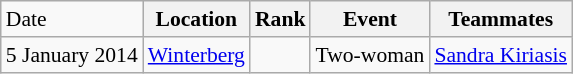<table class="wikitable sortable" style="font-size:90%" style="text-align:center">
<tr>
<td>Date</td>
<th>Location</th>
<th>Rank</th>
<th>Event</th>
<th>Teammates</th>
</tr>
<tr>
<td>5 January 2014</td>
<td><a href='#'>Winterberg</a></td>
<td></td>
<td>Two-woman</td>
<td><a href='#'>Sandra Kiriasis</a></td>
</tr>
</table>
